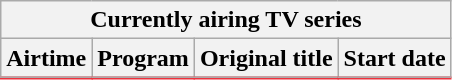<table class="wikitable" style="text-align:center">
<tr>
<th colspan="4">Currently airing TV series</th>
</tr>
<tr style="border-bottom:solid 2px #EE313C;">
<th>Airtime</th>
<th>Program</th>
<th>Original title</th>
<th>Start date</th>
</tr>
<tr>
</tr>
</table>
